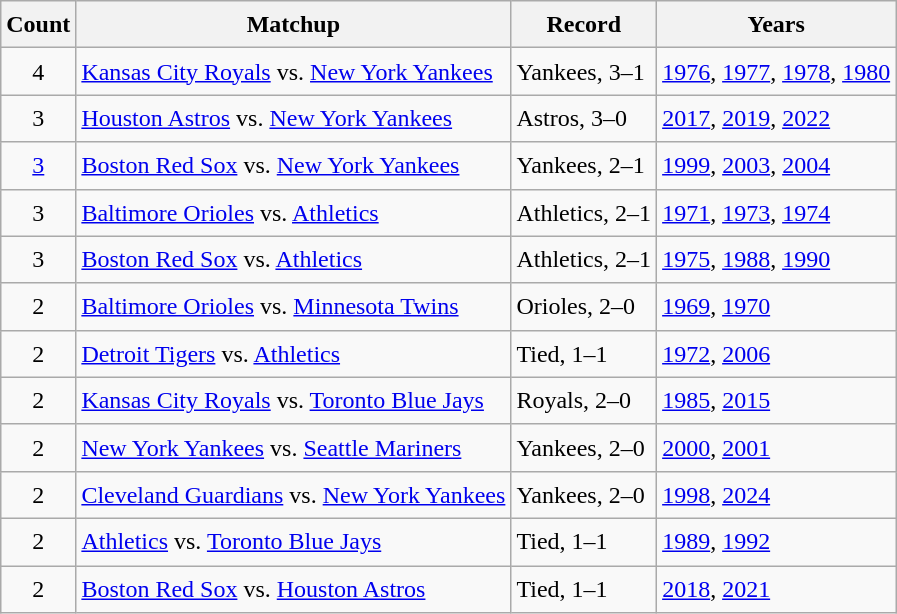<table class="wikitable" style="font-size:1.00em; line-height:1.5em;">
<tr>
<th>Count</th>
<th>Matchup</th>
<th>Record</th>
<th>Years</th>
</tr>
<tr>
<td align="center">4</td>
<td><a href='#'>Kansas City Royals</a> vs. <a href='#'>New York Yankees</a></td>
<td>Yankees, 3–1</td>
<td><a href='#'>1976</a>, <a href='#'>1977</a>, <a href='#'>1978</a>, <a href='#'>1980</a></td>
</tr>
<tr>
<td align="center">3</td>
<td><a href='#'>Houston Astros</a> vs. <a href='#'>New York Yankees</a></td>
<td>Astros, 3–0</td>
<td><a href='#'>2017</a>, <a href='#'>2019</a>, <a href='#'>2022</a></td>
</tr>
<tr>
<td align="center"><a href='#'>3</a></td>
<td><a href='#'>Boston Red Sox</a> vs. <a href='#'>New York Yankees</a></td>
<td>Yankees, 2–1</td>
<td><a href='#'>1999</a>, <a href='#'>2003</a>, <a href='#'>2004</a></td>
</tr>
<tr>
<td align="center">3</td>
<td><a href='#'>Baltimore Orioles</a> vs. <a href='#'>Athletics</a></td>
<td>Athletics, 2–1</td>
<td><a href='#'>1971</a>, <a href='#'>1973</a>, <a href='#'>1974</a></td>
</tr>
<tr>
<td align="center">3</td>
<td><a href='#'>Boston Red Sox</a> vs. <a href='#'>Athletics</a></td>
<td>Athletics, 2–1</td>
<td><a href='#'>1975</a>, <a href='#'>1988</a>, <a href='#'>1990</a></td>
</tr>
<tr>
<td align="center">2</td>
<td><a href='#'>Baltimore Orioles</a> vs. <a href='#'>Minnesota Twins</a></td>
<td>Orioles, 2–0</td>
<td><a href='#'>1969</a>, <a href='#'>1970</a></td>
</tr>
<tr>
<td align="center">2</td>
<td><a href='#'>Detroit Tigers</a> vs. <a href='#'>Athletics</a></td>
<td>Tied, 1–1</td>
<td><a href='#'>1972</a>, <a href='#'>2006</a></td>
</tr>
<tr>
<td align="center">2</td>
<td><a href='#'>Kansas City Royals</a> vs. <a href='#'>Toronto Blue Jays</a></td>
<td>Royals, 2–0</td>
<td><a href='#'>1985</a>, <a href='#'>2015</a></td>
</tr>
<tr>
<td align="center">2</td>
<td><a href='#'>New York Yankees</a> vs. <a href='#'>Seattle Mariners</a></td>
<td>Yankees, 2–0</td>
<td><a href='#'>2000</a>, <a href='#'>2001</a></td>
</tr>
<tr>
<td align="center">2</td>
<td><a href='#'>Cleveland Guardians</a> vs. <a href='#'>New York Yankees</a></td>
<td>Yankees, 2–0</td>
<td><a href='#'>1998</a>, <a href='#'>2024</a></td>
</tr>
<tr>
<td align="center">2</td>
<td><a href='#'>Athletics</a> vs. <a href='#'>Toronto Blue Jays</a></td>
<td>Tied, 1–1</td>
<td><a href='#'>1989</a>, <a href='#'>1992</a></td>
</tr>
<tr>
<td align="center">2</td>
<td><a href='#'>Boston Red Sox</a> vs. <a href='#'>Houston Astros</a></td>
<td>Tied, 1–1</td>
<td><a href='#'>2018</a>, <a href='#'>2021</a></td>
</tr>
</table>
